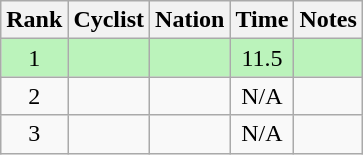<table class="wikitable sortable" style="text-align:center">
<tr>
<th>Rank</th>
<th>Cyclist</th>
<th>Nation</th>
<th>Time</th>
<th>Notes</th>
</tr>
<tr bgcolor=bbf3bb>
<td>1</td>
<td align=left></td>
<td align=left></td>
<td>11.5</td>
<td></td>
</tr>
<tr>
<td>2</td>
<td align=left></td>
<td align=left></td>
<td>N/A</td>
<td></td>
</tr>
<tr>
<td>3</td>
<td align=left></td>
<td align=left></td>
<td>N/A</td>
<td></td>
</tr>
</table>
